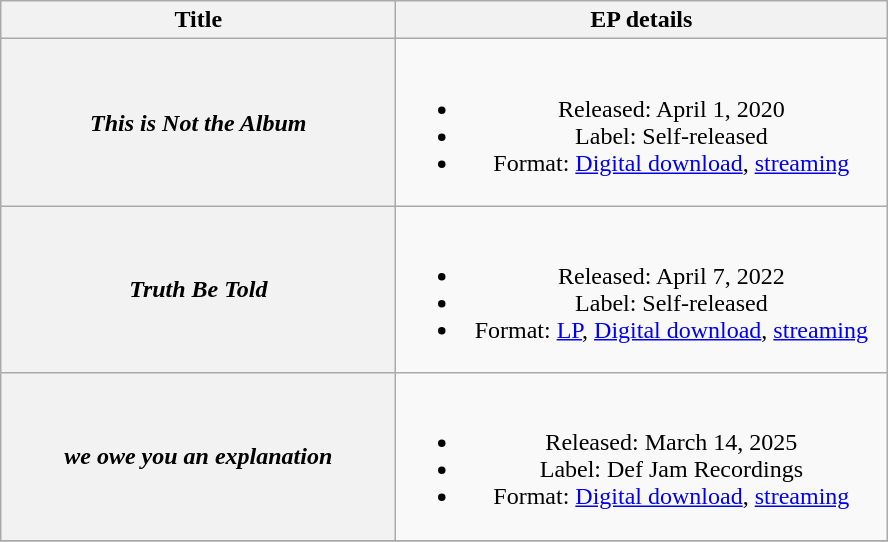<table class="wikitable plainrowheaders" style="text-align:center;">
<tr>
<th rowspan="1" scope="col" style="width:16em;">Title</th>
<th rowspan="1" scope="col" style="width:20em;">EP details</th>
</tr>
<tr>
<th scope="row"><em>This is Not the Album</em></th>
<td><br><ul><li>Released: April 1, 2020</li><li>Label: Self-released</li><li>Format: <a href='#'>Digital download</a>, <a href='#'>streaming</a></li></ul></td>
</tr>
<tr>
<th scope="row"><em>Truth Be Told</em></th>
<td><br><ul><li>Released: April 7, 2022</li><li>Label: Self-released</li><li>Format: <a href='#'>LP</a>, <a href='#'>Digital download</a>, <a href='#'>streaming</a></li></ul></td>
</tr>
<tr>
<th scope="row"><em>we owe you an explanation</em></th>
<td><br><ul><li>Released: March 14, 2025</li><li>Label: Def Jam Recordings</li><li>Format: <a href='#'>Digital download</a>, <a href='#'>streaming</a></li></ul></td>
</tr>
<tr>
</tr>
</table>
